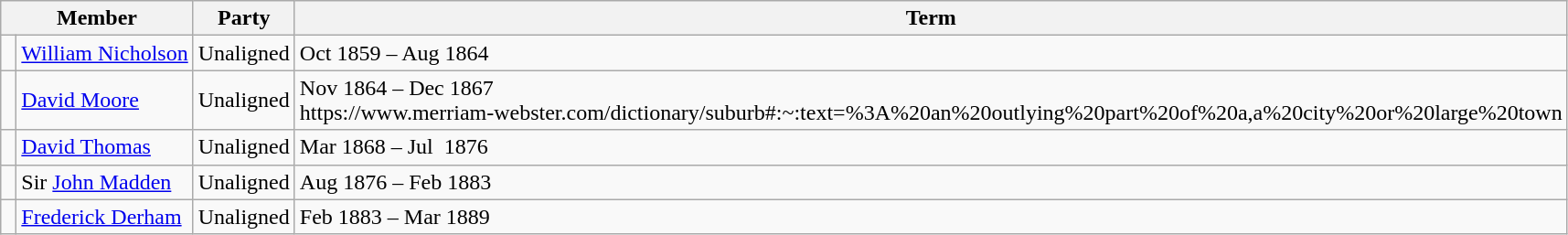<table class="wikitable">
<tr>
<th colspan="2">Member</th>
<th>Party</th>
<th>Term</th>
</tr>
<tr>
<td> </td>
<td><a href='#'>William Nicholson</a></td>
<td>Unaligned</td>
<td>Oct 1859 – Aug 1864</td>
</tr>
<tr>
<td> </td>
<td><a href='#'>David Moore</a></td>
<td>Unaligned</td>
<td>Nov 1864 – Dec 1867<br>https://www.merriam-webster.com/dictionary/suburb#:~:text=%3A%20an%20outlying%20part%20of%20a,a%20city%20or%20large%20town</td>
</tr>
<tr>
<td> </td>
<td><a href='#'>David Thomas</a></td>
<td>Unaligned</td>
<td>Mar 1868 – Jul  1876</td>
</tr>
<tr>
<td> </td>
<td>Sir <a href='#'>John Madden</a> </td>
<td>Unaligned</td>
<td>Aug 1876 – Feb 1883</td>
</tr>
<tr>
<td> </td>
<td><a href='#'>Frederick Derham</a></td>
<td>Unaligned</td>
<td>Feb 1883 – Mar 1889</td>
</tr>
</table>
